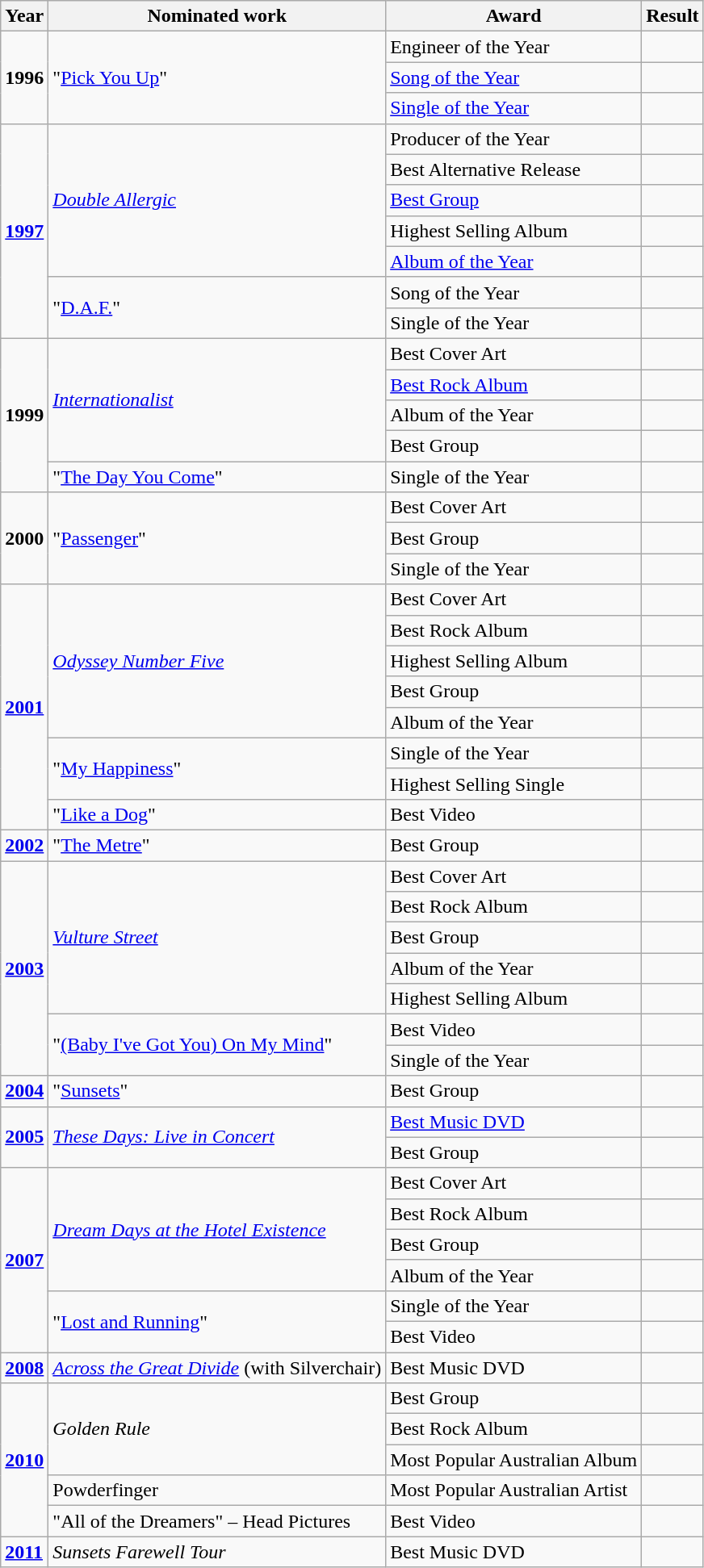<table class="wikitable">
<tr>
<th>Year</th>
<th>Nominated work</th>
<th>Award</th>
<th>Result</th>
</tr>
<tr>
<td rowspan="3"><strong>1996</strong></td>
<td rowspan="3">"<a href='#'>Pick You Up</a>"</td>
<td>Engineer of the Year</td>
<td></td>
</tr>
<tr>
<td><a href='#'>Song of the Year</a></td>
<td></td>
</tr>
<tr>
<td><a href='#'>Single of the Year</a></td>
<td></td>
</tr>
<tr>
<td rowspan="7"><strong><a href='#'>1997</a></strong></td>
<td rowspan="5"><em><a href='#'>Double Allergic</a></em></td>
<td>Producer of the Year</td>
<td></td>
</tr>
<tr>
<td>Best Alternative Release</td>
<td></td>
</tr>
<tr>
<td><a href='#'>Best Group</a></td>
<td></td>
</tr>
<tr>
<td>Highest Selling Album</td>
<td></td>
</tr>
<tr>
<td><a href='#'>Album of the Year</a></td>
<td></td>
</tr>
<tr>
<td rowspan="2">"<a href='#'>D.A.F.</a>"</td>
<td>Song of the Year</td>
<td></td>
</tr>
<tr>
<td>Single of the Year</td>
<td></td>
</tr>
<tr>
<td rowspan="5"><strong>1999</strong></td>
<td rowspan="4"><em><a href='#'>Internationalist</a></em></td>
<td>Best Cover Art</td>
<td></td>
</tr>
<tr>
<td><a href='#'>Best Rock Album</a></td>
<td></td>
</tr>
<tr>
<td>Album of the Year</td>
<td></td>
</tr>
<tr>
<td>Best Group</td>
<td></td>
</tr>
<tr>
<td>"<a href='#'>The Day You Come</a>"</td>
<td>Single of the Year</td>
<td></td>
</tr>
<tr>
<td rowspan="3"><strong>2000</strong></td>
<td rowspan="3">"<a href='#'>Passenger</a>"</td>
<td>Best Cover Art</td>
<td></td>
</tr>
<tr>
<td>Best Group</td>
<td></td>
</tr>
<tr>
<td>Single of the Year</td>
<td></td>
</tr>
<tr>
<td rowspan="8"><strong><a href='#'>2001</a></strong></td>
<td rowspan="5"><em><a href='#'>Odyssey Number Five</a></em></td>
<td>Best Cover Art</td>
<td></td>
</tr>
<tr>
<td>Best Rock Album</td>
<td></td>
</tr>
<tr>
<td>Highest Selling Album</td>
<td></td>
</tr>
<tr>
<td>Best Group</td>
<td></td>
</tr>
<tr>
<td>Album of the Year</td>
<td></td>
</tr>
<tr>
<td rowspan="2">"<a href='#'>My Happiness</a>"</td>
<td>Single of the Year</td>
<td></td>
</tr>
<tr>
<td>Highest Selling Single</td>
<td></td>
</tr>
<tr>
<td>"<a href='#'>Like a Dog</a>"</td>
<td>Best Video</td>
<td></td>
</tr>
<tr>
<td><strong><a href='#'>2002</a></strong></td>
<td>"<a href='#'>The Metre</a>"</td>
<td>Best Group</td>
<td></td>
</tr>
<tr>
<td rowspan="7"><strong><a href='#'>2003</a></strong></td>
<td rowspan="5"><em><a href='#'>Vulture Street</a></em></td>
<td>Best Cover Art</td>
<td></td>
</tr>
<tr>
<td>Best Rock Album</td>
<td></td>
</tr>
<tr>
<td>Best Group</td>
<td></td>
</tr>
<tr>
<td>Album of the Year</td>
<td></td>
</tr>
<tr>
<td>Highest Selling Album</td>
<td></td>
</tr>
<tr>
<td rowspan="2">"<a href='#'>(Baby I've Got You) On My Mind</a>"</td>
<td>Best Video</td>
<td></td>
</tr>
<tr>
<td>Single of the Year</td>
<td></td>
</tr>
<tr>
<td><strong><a href='#'>2004</a></strong></td>
<td>"<a href='#'>Sunsets</a>"</td>
<td>Best Group</td>
<td></td>
</tr>
<tr>
<td rowspan="2"><strong><a href='#'>2005</a></strong></td>
<td rowspan="2"><em><a href='#'>These Days: Live in Concert</a></em></td>
<td><a href='#'>Best Music DVD</a></td>
<td></td>
</tr>
<tr>
<td>Best Group</td>
<td></td>
</tr>
<tr>
<td rowspan="6"><strong><a href='#'>2007</a></strong></td>
<td rowspan="4"><em><a href='#'>Dream Days at the Hotel Existence</a></em></td>
<td>Best Cover Art</td>
<td></td>
</tr>
<tr>
<td>Best Rock Album</td>
<td></td>
</tr>
<tr>
<td>Best Group</td>
<td></td>
</tr>
<tr>
<td>Album of the Year</td>
<td></td>
</tr>
<tr>
<td rowspan="2">"<a href='#'>Lost and Running</a>"</td>
<td>Single of the Year</td>
<td></td>
</tr>
<tr>
<td>Best Video</td>
<td></td>
</tr>
<tr>
<td><strong><a href='#'>2008</a></strong></td>
<td><em><a href='#'>Across the Great Divide</a></em> (with Silverchair)</td>
<td>Best Music DVD</td>
<td></td>
</tr>
<tr>
<td rowspan="5"><strong><a href='#'>2010</a></strong></td>
<td rowspan="3"><em>Golden Rule</em></td>
<td>Best Group</td>
<td></td>
</tr>
<tr>
<td>Best Rock Album</td>
<td></td>
</tr>
<tr>
<td>Most Popular Australian Album</td>
<td></td>
</tr>
<tr>
<td>Powderfinger</td>
<td>Most Popular Australian Artist</td>
<td></td>
</tr>
<tr>
<td>"All of the Dreamers" – Head Pictures</td>
<td>Best Video</td>
<td></td>
</tr>
<tr>
<td><strong><a href='#'>2011</a></strong></td>
<td><em>Sunsets Farewell Tour</em></td>
<td>Best Music DVD</td>
<td></td>
</tr>
</table>
